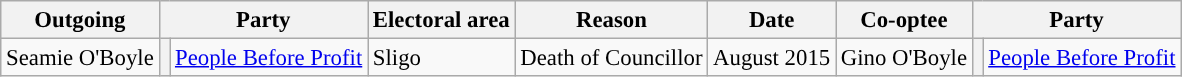<table class="wikitable" style="font-size: 95%;">
<tr>
<th>Outgoing</th>
<th colspan=2>Party</th>
<th>Electoral area</th>
<th>Reason</th>
<th>Date</th>
<th>Co-optee</th>
<th colspan=2>Party</th>
</tr>
<tr>
<td>Seamie O'Boyle</td>
<th style="background-color: "></th>
<td><a href='#'>People Before Profit</a></td>
<td>Sligo</td>
<td>Death of Councillor </td>
<td>August 2015</td>
<td>Gino O'Boyle</td>
<th style="background-color: "></th>
<td><a href='#'>People Before Profit</a></td>
</tr>
</table>
